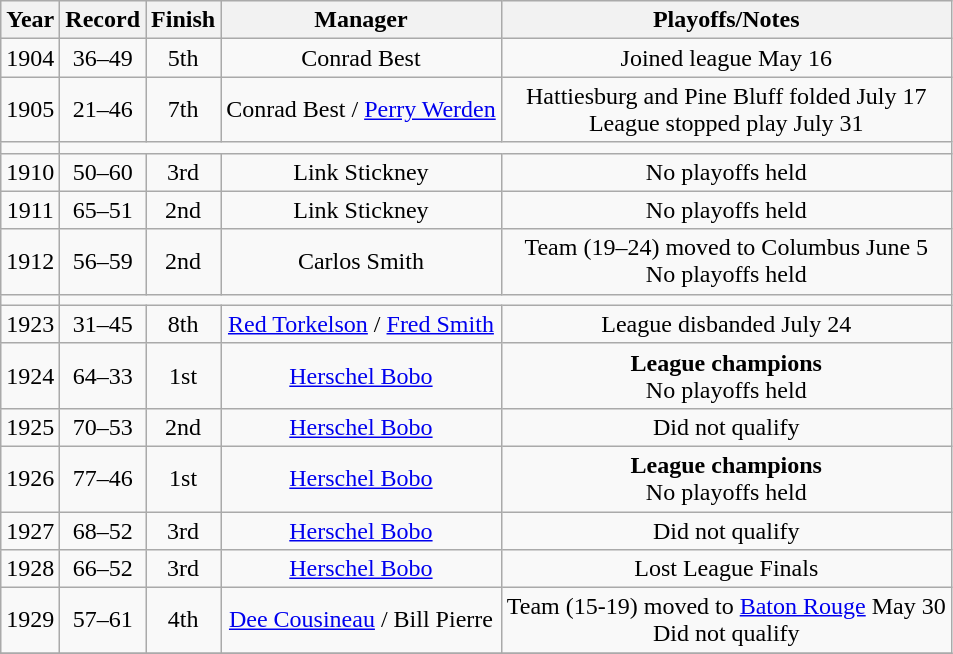<table class="wikitable">
<tr style="background: #F2F2F2;">
<th>Year</th>
<th>Record</th>
<th>Finish</th>
<th>Manager</th>
<th>Playoffs/Notes</th>
</tr>
<tr align=center>
<td>1904</td>
<td>36–49</td>
<td>5th</td>
<td>Conrad Best</td>
<td>Joined league May 16</td>
</tr>
<tr align=center>
<td>1905</td>
<td>21–46</td>
<td>7th</td>
<td>Conrad Best / <a href='#'>Perry Werden</a></td>
<td>Hattiesburg and Pine Bluff folded July 17<br>League stopped play July 31</td>
</tr>
<tr align=center>
<td></td>
</tr>
<tr align=center>
<td>1910</td>
<td>50–60</td>
<td>3rd</td>
<td>Link Stickney</td>
<td>No playoffs held</td>
</tr>
<tr align=center>
<td>1911</td>
<td>65–51</td>
<td>2nd</td>
<td>Link Stickney</td>
<td>No playoffs held</td>
</tr>
<tr align=center>
<td>1912</td>
<td>56–59</td>
<td>2nd</td>
<td>Carlos Smith</td>
<td>Team (19–24) moved to Columbus June 5<br>No playoffs held</td>
</tr>
<tr align=center>
<td></td>
</tr>
<tr align=center>
<td>1923</td>
<td>31–45</td>
<td>8th</td>
<td><a href='#'>Red Torkelson</a> / <a href='#'>Fred Smith</a></td>
<td>League disbanded July 24</td>
</tr>
<tr align=center>
<td>1924</td>
<td>64–33</td>
<td>1st</td>
<td><a href='#'>Herschel Bobo</a></td>
<td><strong>League champions</strong><br>No playoffs held</td>
</tr>
<tr align=center>
<td>1925</td>
<td>70–53</td>
<td>2nd</td>
<td><a href='#'>Herschel Bobo</a></td>
<td>Did not qualify</td>
</tr>
<tr align=center>
<td>1926</td>
<td>77–46</td>
<td>1st</td>
<td><a href='#'>Herschel Bobo</a></td>
<td><strong>League champions</strong><br>No playoffs held</td>
</tr>
<tr align=center>
<td>1927</td>
<td>68–52</td>
<td>3rd</td>
<td><a href='#'>Herschel Bobo</a></td>
<td>Did not qualify</td>
</tr>
<tr align=center>
<td>1928</td>
<td>66–52</td>
<td>3rd</td>
<td><a href='#'>Herschel Bobo</a></td>
<td>Lost League Finals</td>
</tr>
<tr align=center>
<td>1929</td>
<td>57–61</td>
<td>4th</td>
<td><a href='#'>Dee Cousineau</a> / Bill Pierre</td>
<td>Team (15-19) moved to <a href='#'>Baton Rouge</a> May 30<br>Did not qualify</td>
</tr>
<tr align=center>
</tr>
</table>
